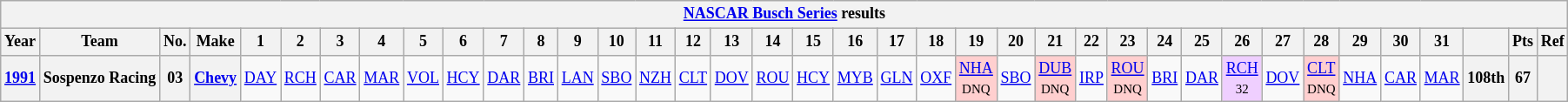<table class="wikitable" style="text-align:center; font-size:75%">
<tr>
<th colspan=42><a href='#'>NASCAR Busch Series</a> results</th>
</tr>
<tr>
<th>Year</th>
<th>Team</th>
<th>No.</th>
<th>Make</th>
<th>1</th>
<th>2</th>
<th>3</th>
<th>4</th>
<th>5</th>
<th>6</th>
<th>7</th>
<th>8</th>
<th>9</th>
<th>10</th>
<th>11</th>
<th>12</th>
<th>13</th>
<th>14</th>
<th>15</th>
<th>16</th>
<th>17</th>
<th>18</th>
<th>19</th>
<th>20</th>
<th>21</th>
<th>22</th>
<th>23</th>
<th>24</th>
<th>25</th>
<th>26</th>
<th>27</th>
<th>28</th>
<th>29</th>
<th>30</th>
<th>31</th>
<th></th>
<th>Pts</th>
<th>Ref</th>
</tr>
<tr>
<th><a href='#'>1991</a></th>
<th>Sospenzo Racing</th>
<th>03</th>
<th><a href='#'>Chevy</a></th>
<td><a href='#'>DAY</a></td>
<td><a href='#'>RCH</a></td>
<td><a href='#'>CAR</a></td>
<td><a href='#'>MAR</a></td>
<td><a href='#'>VOL</a></td>
<td><a href='#'>HCY</a></td>
<td><a href='#'>DAR</a></td>
<td><a href='#'>BRI</a></td>
<td><a href='#'>LAN</a></td>
<td><a href='#'>SBO</a></td>
<td><a href='#'>NZH</a></td>
<td><a href='#'>CLT</a></td>
<td><a href='#'>DOV</a></td>
<td><a href='#'>ROU</a></td>
<td><a href='#'>HCY</a></td>
<td><a href='#'>MYB</a></td>
<td><a href='#'>GLN</a></td>
<td><a href='#'>OXF</a></td>
<td style="background:#FFCFCF;"><a href='#'>NHA</a><br><small>DNQ</small></td>
<td><a href='#'>SBO</a></td>
<td style="background:#FFCFCF;"><a href='#'>DUB</a><br><small>DNQ</small></td>
<td><a href='#'>IRP</a></td>
<td style="background:#FFCFCF;"><a href='#'>ROU</a><br><small>DNQ</small></td>
<td><a href='#'>BRI</a></td>
<td><a href='#'>DAR</a></td>
<td style="background:#EFCFFF;"><a href='#'>RCH</a><br><small>32</small></td>
<td><a href='#'>DOV</a></td>
<td style="background:#FFCFCF;"><a href='#'>CLT</a><br><small>DNQ</small></td>
<td><a href='#'>NHA</a></td>
<td><a href='#'>CAR</a></td>
<td><a href='#'>MAR</a></td>
<th>108th</th>
<th>67</th>
<th></th>
</tr>
</table>
